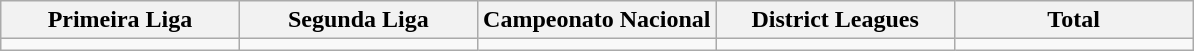<table class="wikitable">
<tr>
<th width="20%">Primeira Liga</th>
<th width="20%">Segunda Liga</th>
<th width="20%">Campeonato Nacional</th>
<th width="20%">District Leagues</th>
<th width="20%">Total</th>
</tr>
<tr>
<td></td>
<td></td>
<td></td>
<td></td>
<td></td>
</tr>
</table>
